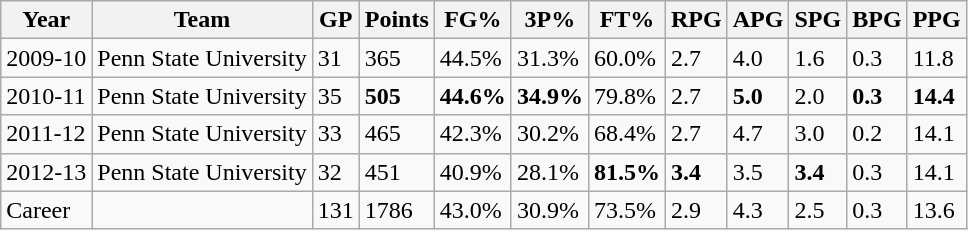<table class="wikitable">
<tr>
<th>Year</th>
<th>Team</th>
<th>GP</th>
<th>Points</th>
<th>FG%</th>
<th>3P%</th>
<th>FT%</th>
<th>RPG</th>
<th>APG</th>
<th>SPG</th>
<th>BPG</th>
<th>PPG</th>
</tr>
<tr>
<td>2009-10</td>
<td>Penn State University</td>
<td>31</td>
<td>365</td>
<td>44.5%</td>
<td>31.3%</td>
<td>60.0%</td>
<td>2.7</td>
<td>4.0</td>
<td>1.6</td>
<td>0.3</td>
<td>11.8</td>
</tr>
<tr>
<td>2010-11</td>
<td>Penn State University</td>
<td>35</td>
<td><strong>505</strong></td>
<td><strong>44.6%</strong></td>
<td><strong>34.9%</strong></td>
<td>79.8%</td>
<td>2.7</td>
<td><strong>5.0</strong></td>
<td>2.0</td>
<td><strong>0.3</strong></td>
<td><strong>14.4</strong></td>
</tr>
<tr>
<td>2011-12</td>
<td>Penn State University</td>
<td>33</td>
<td>465</td>
<td>42.3%</td>
<td>30.2%</td>
<td>68.4%</td>
<td>2.7</td>
<td>4.7</td>
<td>3.0</td>
<td>0.2</td>
<td>14.1</td>
</tr>
<tr>
<td>2012-13</td>
<td>Penn State University</td>
<td>32</td>
<td>451</td>
<td>40.9%</td>
<td>28.1%</td>
<td><strong>81.5%</strong></td>
<td><strong>3.4</strong></td>
<td>3.5</td>
<td><strong>3.4</strong></td>
<td>0.3</td>
<td>14.1</td>
</tr>
<tr>
<td>Career</td>
<td></td>
<td>131</td>
<td>1786</td>
<td>43.0%</td>
<td>30.9%</td>
<td>73.5%</td>
<td>2.9</td>
<td>4.3</td>
<td>2.5</td>
<td>0.3</td>
<td>13.6</td>
</tr>
</table>
